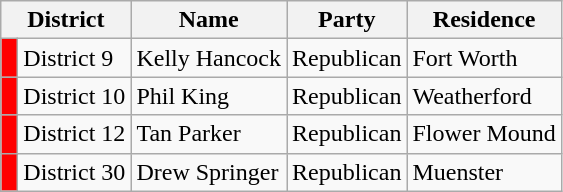<table class="wikitable">
<tr>
<th colspan="2">District</th>
<th>Name</th>
<th>Party</th>
<th>Residence</th>
</tr>
<tr>
<td style="background:red;"> </td>
<td>District 9</td>
<td>Kelly Hancock</td>
<td>Republican</td>
<td>Fort Worth</td>
</tr>
<tr>
<td style="background:red;"> </td>
<td>District 10</td>
<td>Phil King</td>
<td>Republican</td>
<td>Weatherford</td>
</tr>
<tr>
<td style="background:red;"> </td>
<td>District 12</td>
<td>Tan Parker</td>
<td>Republican</td>
<td>Flower Mound</td>
</tr>
<tr>
<td style="background:red;"> </td>
<td>District 30</td>
<td>Drew Springer</td>
<td>Republican</td>
<td>Muenster</td>
</tr>
</table>
